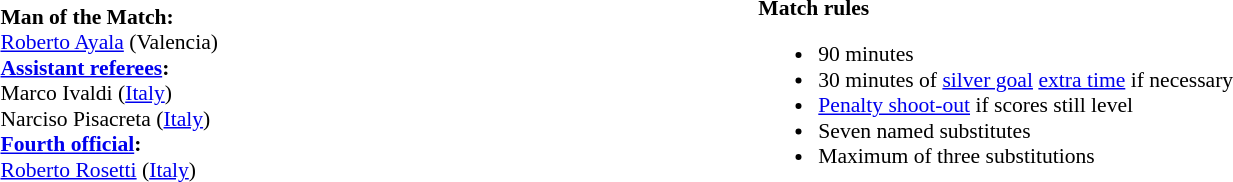<table width=100% style="font-size: 90%">
<tr>
<td><br><strong>Man of the Match:</strong>
<br><a href='#'>Roberto Ayala</a> (Valencia)<br><strong><a href='#'>Assistant referees</a>:</strong>
<br>Marco Ivaldi (<a href='#'>Italy</a>)
<br>Narciso Pisacreta (<a href='#'>Italy</a>)
<br><strong><a href='#'>Fourth official</a>:</strong>
<br><a href='#'>Roberto Rosetti</a> (<a href='#'>Italy</a>)</td>
<td style="width:60%; vertical-align:top;"><br><strong>Match rules</strong><ul><li>90 minutes</li><li>30 minutes of <a href='#'>silver goal</a> <a href='#'>extra time</a> if necessary</li><li><a href='#'>Penalty shoot-out</a> if scores still level</li><li>Seven named substitutes</li><li>Maximum of three substitutions</li></ul></td>
</tr>
</table>
